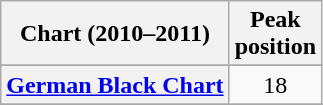<table class="wikitable plainrowheaders sortable">
<tr>
<th>Chart (2010–2011)</th>
<th>Peak<br>position</th>
</tr>
<tr>
</tr>
<tr>
<th scope="row"><a href='#'>German Black Chart</a></th>
<td style="text-align:center;">18</td>
</tr>
<tr>
</tr>
<tr>
</tr>
<tr>
</tr>
<tr>
</tr>
</table>
